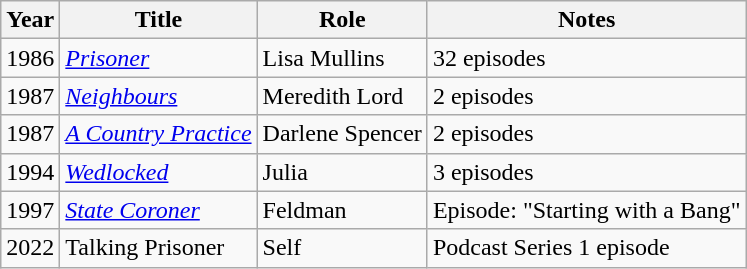<table class="wikitable sortable">
<tr>
<th>Year</th>
<th>Title</th>
<th>Role</th>
<th>Notes</th>
</tr>
<tr>
<td>1986</td>
<td><em><a href='#'>Prisoner</a></em></td>
<td>Lisa Mullins</td>
<td>32 episodes</td>
</tr>
<tr>
<td>1987</td>
<td><em><a href='#'>Neighbours</a></em></td>
<td>Meredith Lord</td>
<td>2 episodes</td>
</tr>
<tr>
<td>1987</td>
<td><em><a href='#'>A Country Practice</a></em></td>
<td>Darlene Spencer</td>
<td>2 episodes</td>
</tr>
<tr>
<td>1994</td>
<td><em><a href='#'>Wedlocked</a></em></td>
<td>Julia</td>
<td>3 episodes</td>
</tr>
<tr>
<td>1997</td>
<td><em><a href='#'>State Coroner</a></em></td>
<td>Feldman</td>
<td>Episode: "Starting with a Bang"</td>
</tr>
<tr>
<td>2022</td>
<td>Talking Prisoner </td>
<td>Self</td>
<td>Podcast Series 1 episode</td>
</tr>
</table>
